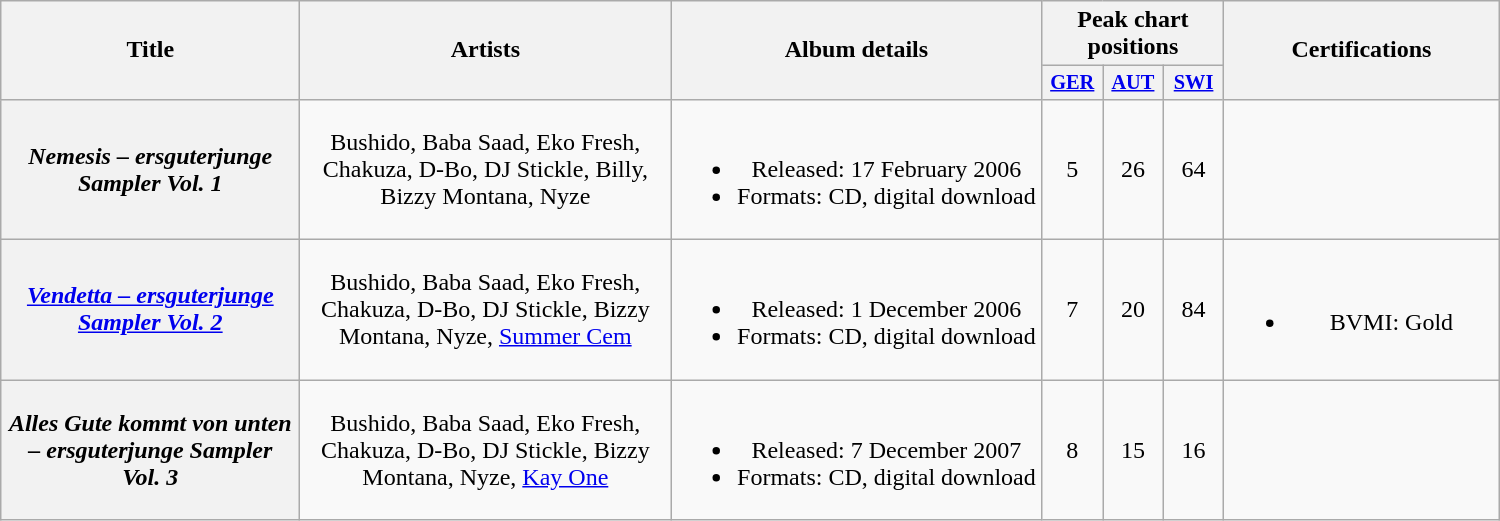<table class="wikitable plainrowheaders" style="text-align:center;">
<tr>
<th scope="col" rowspan="2" style="width:12em;">Title</th>
<th scope="col" rowspan="2" style="width:15em;">Artists</th>
<th scope="col" rowspan="2" style="width:15em;">Album details</th>
<th scope="col" colspan="3">Peak chart positions</th>
<th scope="col" rowspan="2" style="width:11em;">Certifications</th>
</tr>
<tr>
<th style="width:2.5em; font-size:85%"><a href='#'>GER</a><br></th>
<th style="width:2.5em; font-size:85%"><a href='#'>AUT</a><br></th>
<th style="width:2.5em; font-size:85%"><a href='#'>SWI</a><br></th>
</tr>
<tr>
<th scope="row"><em>Nemesis – ersguterjunge Sampler Vol. 1</em></th>
<td>Bushido, Baba Saad, Eko Fresh, Chakuza, D-Bo, DJ Stickle, Billy, Bizzy Montana, Nyze</td>
<td><br><ul><li>Released: 17 February 2006</li><li>Formats: CD, digital download</li></ul></td>
<td>5</td>
<td>26</td>
<td>64</td>
<td></td>
</tr>
<tr>
<th scope="row"><em><a href='#'>Vendetta – ersguterjunge Sampler Vol. 2</a></em></th>
<td>Bushido, Baba Saad, Eko Fresh, Chakuza, D-Bo, DJ Stickle, Bizzy Montana, Nyze, <a href='#'>Summer Cem</a></td>
<td><br><ul><li>Released: 1 December 2006</li><li>Formats: CD, digital download</li></ul></td>
<td>7</td>
<td>20</td>
<td>84</td>
<td><br><ul><li>BVMI: Gold</li></ul></td>
</tr>
<tr>
<th scope="row"><em>Alles Gute kommt von unten – ersguterjunge Sampler Vol. 3</em></th>
<td>Bushido, Baba Saad, Eko Fresh, Chakuza, D-Bo, DJ Stickle, Bizzy Montana, Nyze, <a href='#'>Kay One</a></td>
<td><br><ul><li>Released: 7 December 2007</li><li>Formats: CD, digital download</li></ul></td>
<td>8</td>
<td>15</td>
<td>16</td>
<td></td>
</tr>
</table>
